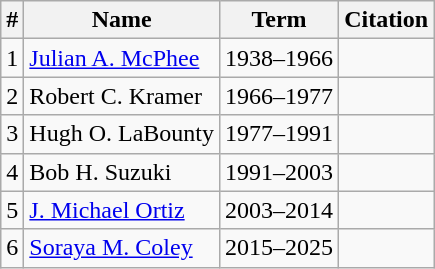<table class="wikitable">
<tr>
<th>#</th>
<th>Name</th>
<th>Term</th>
<th>Citation</th>
</tr>
<tr>
<td>1</td>
<td><a href='#'>Julian A. McPhee</a></td>
<td>1938–1966</td>
<td></td>
</tr>
<tr>
<td>2</td>
<td>Robert C. Kramer</td>
<td>1966–1977</td>
<td></td>
</tr>
<tr>
<td>3</td>
<td>Hugh O. LaBounty</td>
<td>1977–1991</td>
<td></td>
</tr>
<tr>
<td>4</td>
<td>Bob H. Suzuki</td>
<td>1991–2003</td>
<td></td>
</tr>
<tr>
<td>5</td>
<td><a href='#'>J. Michael Ortiz</a></td>
<td>2003–2014</td>
<td></td>
</tr>
<tr>
<td>6</td>
<td><a href='#'>Soraya M. Coley</a></td>
<td>2015–2025</td>
<td></td>
</tr>
</table>
